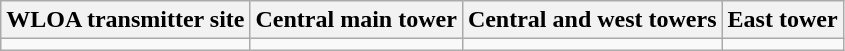<table class="wikitable">
<tr>
<th width="auto">WLOA transmitter site</th>
<th width="auto">Central main tower</th>
<th width="auto">Central and west towers</th>
<th width="auto">East tower</th>
</tr>
<tr>
<td></td>
<td></td>
<td></td>
<td></td>
</tr>
</table>
